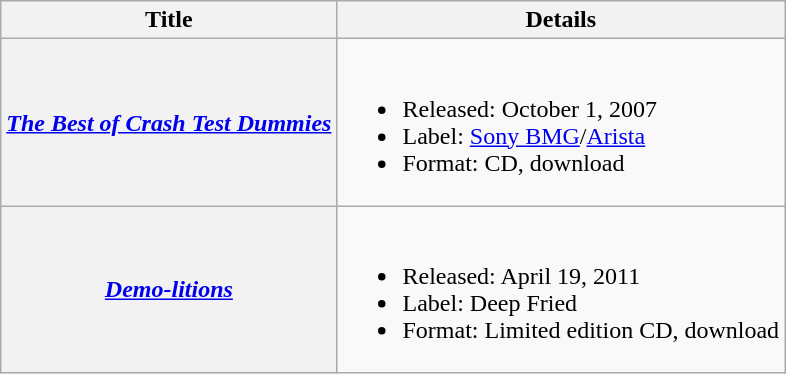<table class="wikitable plainrowheaders">
<tr>
<th>Title</th>
<th>Details</th>
</tr>
<tr>
<th scope="row"><em><a href='#'>The Best of Crash Test Dummies</a></em></th>
<td><br><ul><li>Released: October 1, 2007</li><li>Label: <a href='#'>Sony BMG</a>/<a href='#'>Arista</a></li><li>Format: CD, download</li></ul></td>
</tr>
<tr>
<th scope="row"><em><a href='#'>Demo-litions</a></em></th>
<td><br><ul><li>Released: April 19, 2011</li><li>Label: Deep Fried</li><li>Format: Limited edition CD, download</li></ul></td>
</tr>
</table>
